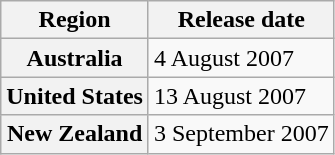<table class="wikitable plainrowheaders">
<tr>
<th>Region</th>
<th>Release date</th>
</tr>
<tr>
<th scope="row">Australia</th>
<td>4 August 2007</td>
</tr>
<tr>
<th scope="row">United States</th>
<td>13 August 2007</td>
</tr>
<tr>
<th scope="row">New Zealand</th>
<td>3 September 2007</td>
</tr>
</table>
